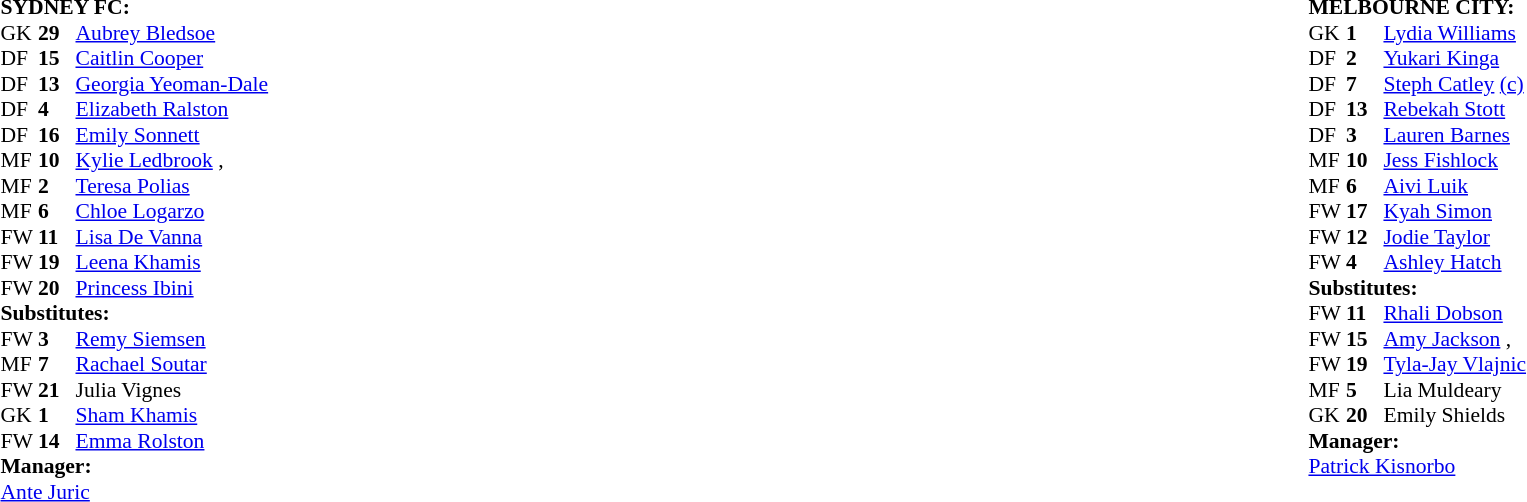<table width="100%">
<tr>
<td valign="top" width="50%"><br><table style="font-size: 90%" cellspacing="0" cellpadding="0">
<tr>
<td colspan="4"><strong>SYDNEY FC:</strong></td>
</tr>
<tr>
<th width="25"></th>
<th width="25"></th>
</tr>
<tr>
<td>GK</td>
<td><strong>29</strong></td>
<td> <a href='#'>Aubrey Bledsoe</a></td>
</tr>
<tr>
<td>DF</td>
<td><strong>15</strong></td>
<td> <a href='#'>Caitlin Cooper</a></td>
</tr>
<tr>
<td>DF</td>
<td><strong>13</strong></td>
<td> <a href='#'>Georgia Yeoman-Dale</a></td>
</tr>
<tr>
<td>DF</td>
<td><strong>4</strong></td>
<td> <a href='#'>Elizabeth Ralston</a></td>
</tr>
<tr>
<td>DF</td>
<td><strong>16</strong></td>
<td> <a href='#'>Emily Sonnett</a></td>
</tr>
<tr>
<td>MF</td>
<td><strong>10</strong></td>
<td> <a href='#'>Kylie Ledbrook</a> , </td>
</tr>
<tr>
<td>MF</td>
<td><strong>2</strong></td>
<td> <a href='#'>Teresa Polias</a></td>
</tr>
<tr>
<td>MF</td>
<td><strong>6</strong></td>
<td> <a href='#'>Chloe Logarzo</a> </td>
</tr>
<tr>
<td>FW</td>
<td><strong>11</strong></td>
<td> <a href='#'>Lisa De Vanna</a></td>
</tr>
<tr>
<td>FW</td>
<td><strong>19</strong></td>
<td> <a href='#'>Leena Khamis</a> </td>
</tr>
<tr>
<td>FW</td>
<td><strong>20</strong></td>
<td> <a href='#'>Princess Ibini</a> </td>
</tr>
<tr>
<td colspan=3><strong>Substitutes:</strong></td>
</tr>
<tr>
<td>FW</td>
<td><strong>3</strong></td>
<td> <a href='#'>Remy Siemsen</a> </td>
</tr>
<tr>
<td>MF</td>
<td><strong>7</strong></td>
<td> <a href='#'>Rachael Soutar</a> </td>
</tr>
<tr>
<td>FW</td>
<td><strong>21</strong></td>
<td> Julia Vignes </td>
</tr>
<tr>
<td>GK</td>
<td><strong>1</strong></td>
<td> <a href='#'>Sham Khamis</a></td>
</tr>
<tr>
<td>FW</td>
<td><strong>14</strong></td>
<td> <a href='#'>Emma Rolston</a></td>
</tr>
<tr>
<td colspan=3><strong>Manager:</strong></td>
</tr>
<tr>
<td colspan=4> <a href='#'>Ante Juric</a></td>
</tr>
</table>
</td>
<td valign="top" width="50%"><br><table style="font-size: 90%" cellspacing="0" cellpadding="0" align=center>
<tr>
<td colspan="4"><strong>MELBOURNE CITY:</strong></td>
</tr>
<tr>
<th width="25"></th>
<th width="25"></th>
</tr>
<tr>
<td>GK</td>
<td><strong>1</strong></td>
<td> <a href='#'>Lydia Williams</a></td>
</tr>
<tr>
<td>DF</td>
<td><strong>2</strong></td>
<td> <a href='#'>Yukari Kinga</a></td>
</tr>
<tr>
<td>DF</td>
<td><strong>7</strong></td>
<td> <a href='#'>Steph Catley</a> <a href='#'>(c)</a></td>
</tr>
<tr>
<td>DF</td>
<td><strong>13</strong></td>
<td> <a href='#'>Rebekah Stott</a></td>
</tr>
<tr>
<td>DF</td>
<td><strong>3</strong></td>
<td> <a href='#'>Lauren Barnes</a></td>
</tr>
<tr>
<td>MF</td>
<td><strong>10</strong></td>
<td> <a href='#'>Jess Fishlock</a></td>
</tr>
<tr>
<td>MF</td>
<td><strong>6</strong></td>
<td> <a href='#'>Aivi Luik</a></td>
</tr>
<tr>
<td>FW</td>
<td><strong>17</strong></td>
<td> <a href='#'>Kyah Simon</a> </td>
</tr>
<tr>
<td>FW</td>
<td><strong>12</strong></td>
<td> <a href='#'>Jodie Taylor</a> </td>
</tr>
<tr>
<td>FW</td>
<td><strong>4</strong></td>
<td> <a href='#'>Ashley Hatch</a> </td>
</tr>
<tr>
<td colspan=3><strong>Substitutes:</strong></td>
</tr>
<tr>
<td>FW</td>
<td><strong>11</strong></td>
<td> <a href='#'>Rhali Dobson</a> </td>
</tr>
<tr>
<td>FW</td>
<td><strong>15</strong></td>
<td> <a href='#'>Amy Jackson</a> , </td>
</tr>
<tr>
<td>FW</td>
<td><strong>19</strong></td>
<td> <a href='#'>Tyla-Jay Vlajnic</a> </td>
</tr>
<tr>
<td>MF</td>
<td><strong>5</strong></td>
<td> Lia Muldeary</td>
</tr>
<tr>
<td>GK</td>
<td><strong>20</strong></td>
<td> Emily Shields</td>
</tr>
<tr>
<td colspan=3><strong>Manager:</strong></td>
</tr>
<tr>
<td colspan=4> <a href='#'>Patrick Kisnorbo</a></td>
</tr>
</table>
</td>
</tr>
</table>
